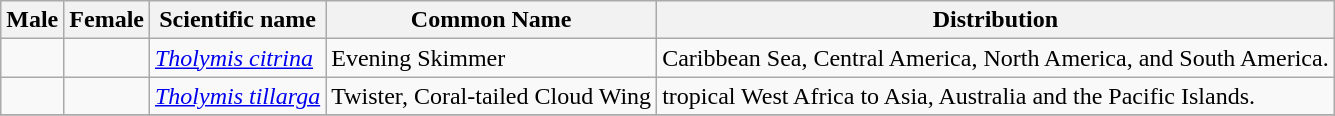<table class="wikitable">
<tr>
<th>Male</th>
<th>Female</th>
<th>Scientific name</th>
<th>Common Name</th>
<th>Distribution</th>
</tr>
<tr>
<td></td>
<td></td>
<td><em><a href='#'>Tholymis citrina</a></em> </td>
<td>Evening Skimmer</td>
<td>Caribbean Sea, Central America, North America, and South America.</td>
</tr>
<tr>
<td></td>
<td></td>
<td><em><a href='#'>Tholymis tillarga</a></em> </td>
<td>Twister, Coral-tailed Cloud Wing</td>
<td>tropical West Africa to Asia, Australia and the Pacific Islands.</td>
</tr>
<tr>
</tr>
</table>
